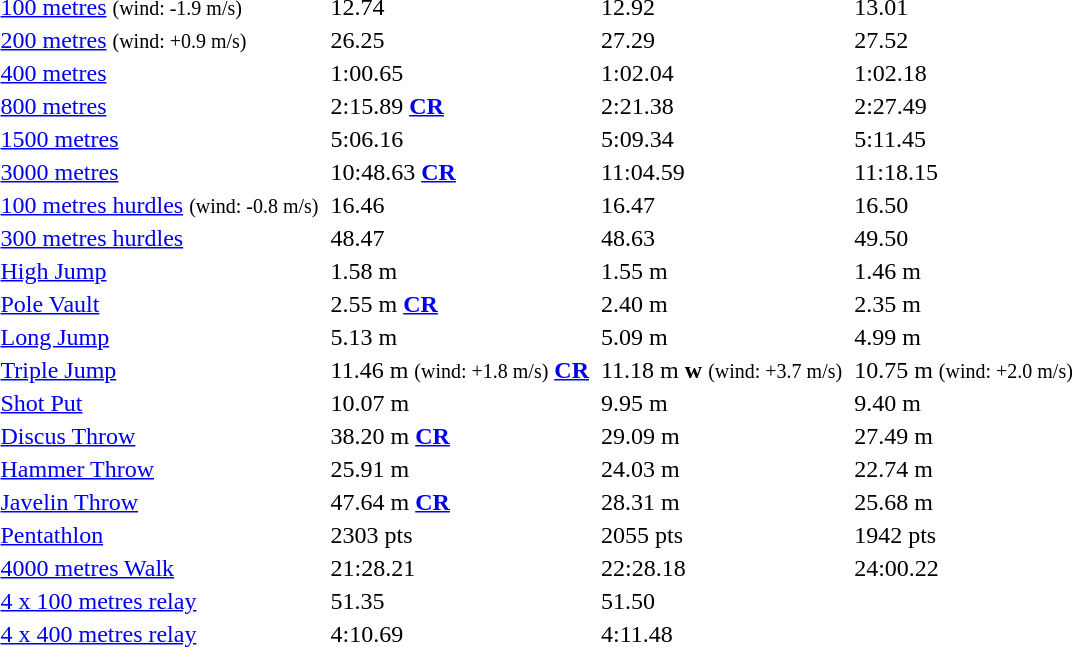<table>
<tr>
<td><a href='#'>100 metres</a> <small>(wind: -1.9 m/s)</small></td>
<td></td>
<td>12.74</td>
<td></td>
<td>12.92</td>
<td></td>
<td>13.01</td>
</tr>
<tr>
<td><a href='#'>200 metres</a> <small>(wind: +0.9 m/s)</small></td>
<td></td>
<td>26.25</td>
<td></td>
<td>27.29</td>
<td></td>
<td>27.52</td>
</tr>
<tr>
<td><a href='#'>400 metres</a></td>
<td></td>
<td>1:00.65</td>
<td></td>
<td>1:02.04</td>
<td></td>
<td>1:02.18</td>
</tr>
<tr>
<td><a href='#'>800 metres</a></td>
<td></td>
<td>2:15.89 <strong><a href='#'>CR</a></strong></td>
<td></td>
<td>2:21.38</td>
<td></td>
<td>2:27.49</td>
</tr>
<tr>
<td><a href='#'>1500 metres</a></td>
<td></td>
<td>5:06.16</td>
<td></td>
<td>5:09.34</td>
<td></td>
<td>5:11.45</td>
</tr>
<tr>
<td><a href='#'>3000 metres</a></td>
<td></td>
<td>10:48.63 <strong><a href='#'>CR</a></strong></td>
<td></td>
<td>11:04.59</td>
<td></td>
<td>11:18.15</td>
</tr>
<tr>
<td><a href='#'>100 metres hurdles</a> <small>(wind: -0.8 m/s)</small></td>
<td></td>
<td>16.46</td>
<td></td>
<td>16.47</td>
<td></td>
<td>16.50</td>
</tr>
<tr>
<td><a href='#'>300 metres hurdles</a></td>
<td></td>
<td>48.47</td>
<td></td>
<td>48.63</td>
<td></td>
<td>49.50</td>
</tr>
<tr>
<td><a href='#'>High Jump</a></td>
<td></td>
<td>1.58 m</td>
<td></td>
<td>1.55 m</td>
<td></td>
<td>1.46 m</td>
</tr>
<tr>
<td><a href='#'>Pole Vault</a></td>
<td></td>
<td>2.55 m <strong><a href='#'>CR</a></strong></td>
<td></td>
<td>2.40 m</td>
<td></td>
<td>2.35 m</td>
</tr>
<tr>
<td><a href='#'>Long Jump</a></td>
<td></td>
<td>5.13 m</td>
<td></td>
<td>5.09 m</td>
<td></td>
<td>4.99 m</td>
</tr>
<tr>
<td><a href='#'>Triple Jump</a></td>
<td></td>
<td>11.46 m <small>(wind: +1.8 m/s)</small> <strong><a href='#'>CR</a></strong></td>
<td></td>
<td>11.18 m <strong>w</strong> <small>(wind: +3.7 m/s)</small></td>
<td></td>
<td>10.75 m <small>(wind: +2.0 m/s)</small></td>
</tr>
<tr>
<td><a href='#'>Shot Put</a></td>
<td></td>
<td>10.07 m</td>
<td></td>
<td>9.95 m</td>
<td></td>
<td>9.40 m</td>
</tr>
<tr>
<td><a href='#'>Discus Throw</a></td>
<td></td>
<td>38.20 m <strong><a href='#'>CR</a></strong></td>
<td></td>
<td>29.09 m</td>
<td></td>
<td>27.49 m</td>
</tr>
<tr>
<td><a href='#'>Hammer Throw</a></td>
<td></td>
<td>25.91 m</td>
<td></td>
<td>24.03 m</td>
<td></td>
<td>22.74 m</td>
</tr>
<tr>
<td><a href='#'>Javelin Throw</a></td>
<td></td>
<td>47.64 m <strong><a href='#'>CR</a></strong></td>
<td></td>
<td>28.31 m</td>
<td></td>
<td>25.68 m</td>
</tr>
<tr>
<td><a href='#'>Pentathlon</a></td>
<td></td>
<td>2303 pts</td>
<td></td>
<td>2055 pts</td>
<td></td>
<td>1942 pts</td>
</tr>
<tr>
<td><a href='#'>4000 metres Walk</a></td>
<td></td>
<td>21:28.21</td>
<td></td>
<td>22:28.18</td>
<td></td>
<td>24:00.22</td>
</tr>
<tr>
<td><a href='#'>4 x 100 metres relay</a></td>
<td></td>
<td>51.35</td>
<td></td>
<td>51.50</td>
<td></td>
<td></td>
</tr>
<tr>
<td><a href='#'>4 x 400 metres relay</a></td>
<td></td>
<td>4:10.69</td>
<td></td>
<td>4:11.48</td>
<td></td>
<td></td>
</tr>
</table>
